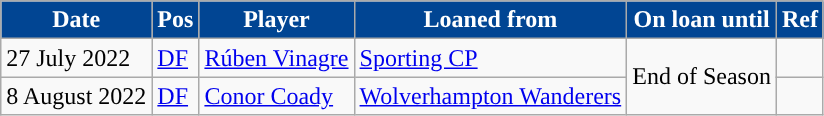<table class="wikitable plainrowheaders sortable">
<tr>
<th style="background:#014593; color:#ffffff; ">Date</th>
<th style="background:#014593; color:#ffffff; ">Pos</th>
<th style="background:#014593; color:#ffffff; ">Player</th>
<th style="background:#014593; color:#ffffff; ">Loaned from</th>
<th style="background:#014593; color:#ffffff; ">On loan until</th>
<th style="background:#014593; color:#ffffff; ">Ref</th>
</tr>
<tr>
<td>27 July 2022</td>
<td><a href='#'>DF</a></td>
<td> <a href='#'>Rúben Vinagre</a></td>
<td> <a href='#'>Sporting CP</a></td>
<td rowspan=2>End of Season</td>
<td></td>
</tr>
<tr>
<td>8 August 2022</td>
<td><a href='#'>DF</a></td>
<td> <a href='#'>Conor Coady</a></td>
<td> <a href='#'>Wolverhampton Wanderers</a></td>
<td></td>
</tr>
</table>
